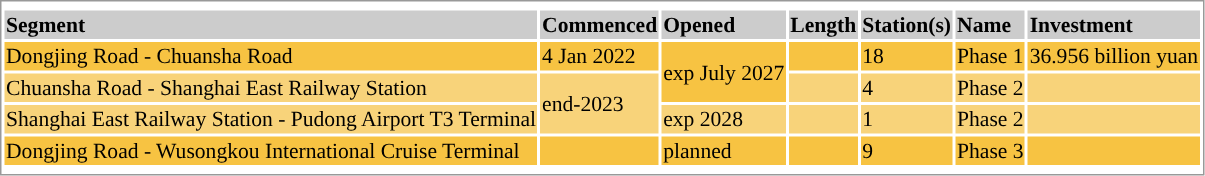<table border=0 style="border:1px solid #999;background-color:white;text-align:left;font-size:90%" class="mw-collapsible">
<tr>
<th colspan="7" style="text-align: center"></th>
</tr>
<tr bgcolor=#cccccc>
<th>Segment</th>
<th>Commenced</th>
<th>Opened</th>
<th>Length</th>
<th>Station(s)</th>
<th>Name</th>
<th>Investment</th>
</tr>
<tr bgcolor=#f7c342>
<td style="text-align: left;">Dongjing Road - Chuansha Road</td>
<td>4 Jan 2022</td>
<td rowspan=2>exp July 2027</td>
<td></td>
<td>18</td>
<td style="text-align: left;">Phase 1</td>
<td>36.956 billion yuan</td>
</tr>
<tr bgcolor=#f8d37a>
<td style="text-align: left;">Chuansha Road - Shanghai East Railway Station</td>
<td rowspan=2>end-2023</td>
<td></td>
<td>4</td>
<td style="text-align: left;">Phase 2</td>
<td></td>
</tr>
<tr bgcolor=#f8d37a>
<td style="text-align: left;">Shanghai East Railway Station - Pudong Airport T3 Terminal</td>
<td>exp 2028</td>
<td></td>
<td>1</td>
<td style="text-align: left;">Phase 2</td>
<td></td>
</tr>
<tr bgcolor=#f7c342>
<td style="text-align: left;">Dongjing Road - Wusongkou International Cruise Terminal</td>
<td></td>
<td>planned</td>
<td></td>
<td>9</td>
<td style="text-align: left;">Phase 3</td>
<td></td>
</tr>
<tr style="background:#">
<td colspan = "7"></td>
</tr>
</table>
